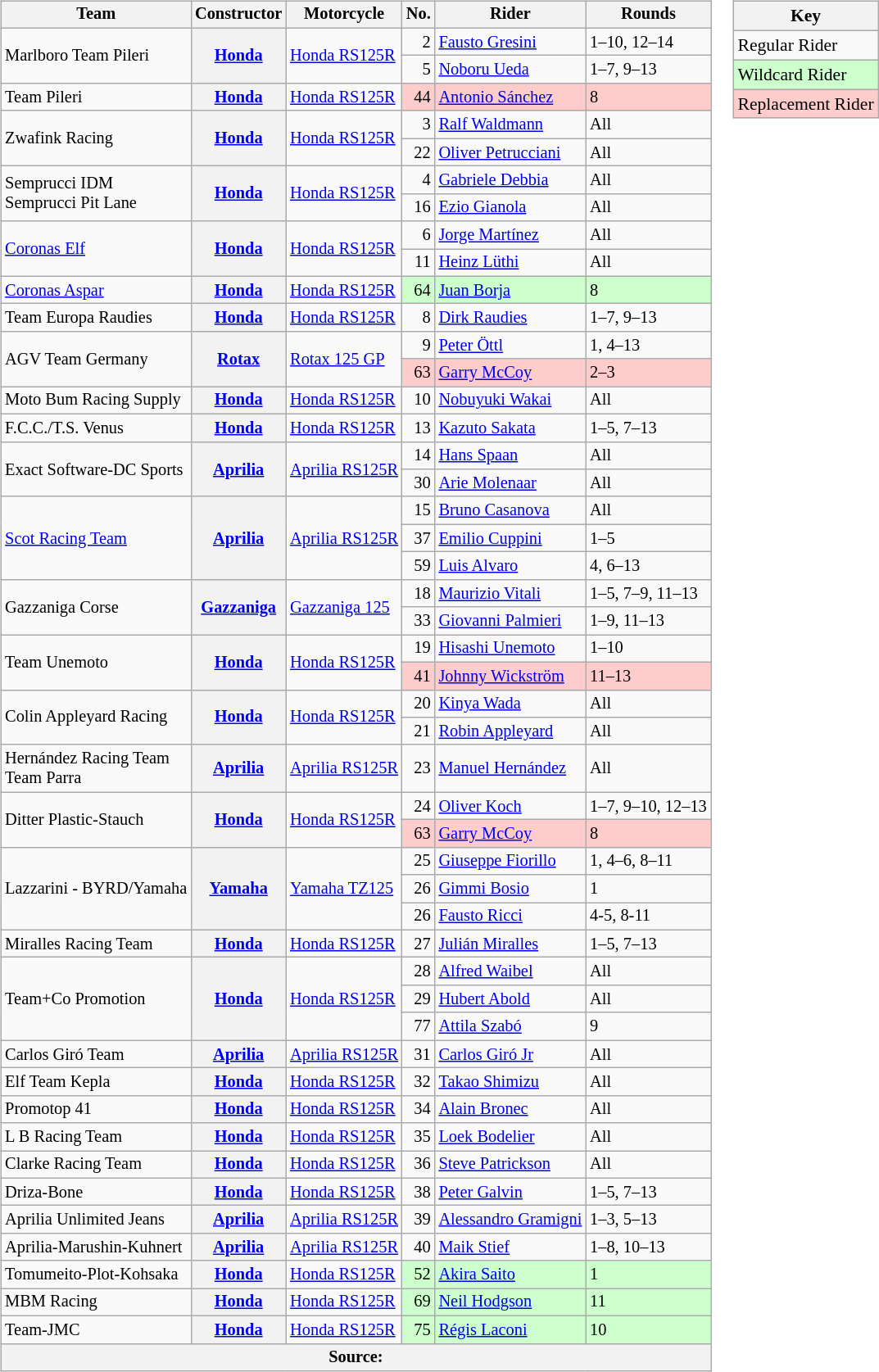<table>
<tr>
<td><br><table class="wikitable" style="font-size: 85%;">
<tr>
<th>Team</th>
<th>Constructor</th>
<th>Motorcycle</th>
<th>No.</th>
<th>Rider</th>
<th>Rounds</th>
</tr>
<tr>
<td rowspan=2>Marlboro Team Pileri</td>
<th rowspan=2><a href='#'>Honda</a></th>
<td rowspan=2><a href='#'>Honda RS125R</a></td>
<td align="right">2</td>
<td> <a href='#'>Fausto Gresini</a></td>
<td>1–10, 12–14</td>
</tr>
<tr>
<td align="right">5</td>
<td> <a href='#'>Noboru Ueda</a></td>
<td>1–7, 9–13</td>
</tr>
<tr>
<td>Team Pileri</td>
<th><a href='#'>Honda</a></th>
<td><a href='#'>Honda RS125R</a></td>
<td align="right" style="background-color:#ffcccc">44</td>
<td style="background-color:#ffcccc"> <a href='#'>Antonio Sánchez</a></td>
<td style="background-color:#ffcccc">8</td>
</tr>
<tr>
<td rowspan=2>Zwafink Racing</td>
<th rowspan=2><a href='#'>Honda</a></th>
<td rowspan=2><a href='#'>Honda RS125R</a></td>
<td align="right">3</td>
<td> <a href='#'>Ralf Waldmann</a></td>
<td>All</td>
</tr>
<tr>
<td align="right">22</td>
<td> <a href='#'>Oliver Petrucciani</a></td>
<td>All</td>
</tr>
<tr>
<td rowspan=2>Semprucci IDM<br>Semprucci Pit Lane</td>
<th rowspan=2><a href='#'>Honda</a></th>
<td rowspan=2><a href='#'>Honda RS125R</a></td>
<td align="right">4</td>
<td> <a href='#'>Gabriele Debbia</a></td>
<td>All</td>
</tr>
<tr>
<td align="right">16</td>
<td> <a href='#'>Ezio Gianola</a></td>
<td>All</td>
</tr>
<tr>
<td rowspan=2><a href='#'>Coronas Elf</a></td>
<th rowspan=2><a href='#'>Honda</a></th>
<td rowspan=2><a href='#'>Honda RS125R</a></td>
<td align="right">6</td>
<td> <a href='#'>Jorge Martínez</a></td>
<td>All</td>
</tr>
<tr>
<td align="right">11</td>
<td> <a href='#'>Heinz Lüthi</a></td>
<td>All</td>
</tr>
<tr>
<td><a href='#'>Coronas Aspar</a></td>
<th><a href='#'>Honda</a></th>
<td><a href='#'>Honda RS125R</a></td>
<td align="right" style="background-color:#ccffcc">64</td>
<td style="background-color:#ccffcc"> <a href='#'>Juan Borja</a></td>
<td style="background-color:#ccffcc">8</td>
</tr>
<tr>
<td>Team Europa Raudies</td>
<th><a href='#'>Honda</a></th>
<td><a href='#'>Honda RS125R</a></td>
<td align="right">8</td>
<td> <a href='#'>Dirk Raudies</a></td>
<td>1–7, 9–13</td>
</tr>
<tr>
<td rowspan=2>AGV Team Germany</td>
<th rowspan=2><a href='#'>Rotax</a></th>
<td rowspan=2><a href='#'>Rotax 125 GP</a></td>
<td align="right">9</td>
<td> <a href='#'>Peter Öttl</a></td>
<td>1, 4–13</td>
</tr>
<tr style="background-color:#ffcccc">
<td align="right">63</td>
<td> <a href='#'>Garry McCoy</a></td>
<td>2–3</td>
</tr>
<tr>
<td>Moto Bum Racing Supply</td>
<th><a href='#'>Honda</a></th>
<td><a href='#'>Honda RS125R</a></td>
<td align="right">10</td>
<td> <a href='#'>Nobuyuki Wakai</a></td>
<td>All</td>
</tr>
<tr>
<td>F.C.C./T.S. Venus</td>
<th><a href='#'>Honda</a></th>
<td><a href='#'>Honda RS125R</a></td>
<td align="right">13</td>
<td> <a href='#'>Kazuto Sakata</a></td>
<td>1–5, 7–13</td>
</tr>
<tr>
<td rowspan=2>Exact Software-DC Sports</td>
<th rowspan=2><a href='#'>Aprilia</a></th>
<td rowspan=2><a href='#'>Aprilia RS125R</a></td>
<td align="right">14</td>
<td> <a href='#'>Hans Spaan</a></td>
<td>All</td>
</tr>
<tr>
<td align="right">30</td>
<td> <a href='#'>Arie Molenaar</a></td>
<td>All</td>
</tr>
<tr>
<td rowspan=3><a href='#'>Scot Racing Team</a></td>
<th rowspan=3><a href='#'>Aprilia</a></th>
<td rowspan=3><a href='#'>Aprilia RS125R</a></td>
<td align="right">15</td>
<td> <a href='#'>Bruno Casanova</a></td>
<td>All</td>
</tr>
<tr>
<td align="right">37</td>
<td> <a href='#'>Emilio Cuppini</a></td>
<td>1–5</td>
</tr>
<tr>
<td align="right">59</td>
<td> <a href='#'>Luis Alvaro</a></td>
<td>4, 6–13</td>
</tr>
<tr>
<td rowspan=2>Gazzaniga Corse</td>
<th rowspan=2><a href='#'>Gazzaniga</a></th>
<td rowspan=2><a href='#'>Gazzaniga 125</a></td>
<td align="right">18</td>
<td> <a href='#'>Maurizio Vitali</a></td>
<td>1–5, 7–9, 11–13</td>
</tr>
<tr>
<td align="right">33</td>
<td> <a href='#'>Giovanni Palmieri</a></td>
<td>1–9, 11–13</td>
</tr>
<tr>
<td rowspan=2>Team Unemoto</td>
<th rowspan=2><a href='#'>Honda</a></th>
<td rowspan=2><a href='#'>Honda RS125R</a></td>
<td align="right">19</td>
<td> <a href='#'>Hisashi Unemoto</a></td>
<td>1–10</td>
</tr>
<tr style="background-color:#ffcccc">
<td align="right">41</td>
<td> <a href='#'>Johnny Wickström</a></td>
<td>11–13</td>
</tr>
<tr>
<td rowspan=2>Colin Appleyard Racing</td>
<th rowspan=2><a href='#'>Honda</a></th>
<td rowspan=2><a href='#'>Honda RS125R</a></td>
<td align="right">20</td>
<td> <a href='#'>Kinya Wada</a></td>
<td>All</td>
</tr>
<tr>
<td align="right">21</td>
<td> <a href='#'>Robin Appleyard</a></td>
<td>All</td>
</tr>
<tr>
<td>Hernández Racing Team<br>Team Parra</td>
<th><a href='#'>Aprilia</a></th>
<td><a href='#'>Aprilia RS125R</a></td>
<td align="right">23</td>
<td> <a href='#'>Manuel Hernández</a></td>
<td>All</td>
</tr>
<tr>
<td rowspan=2>Ditter Plastic-Stauch</td>
<th rowspan=2><a href='#'>Honda</a></th>
<td rowspan=2><a href='#'>Honda RS125R</a></td>
<td align="right">24</td>
<td> <a href='#'>Oliver Koch</a></td>
<td>1–7, 9–10, 12–13</td>
</tr>
<tr style="background-color:#ffcccc">
<td align="right">63</td>
<td> <a href='#'>Garry McCoy</a></td>
<td>8</td>
</tr>
<tr>
<td rowspan=3>Lazzarini - BYRD/Yamaha</td>
<th rowspan=3><a href='#'>Yamaha</a></th>
<td rowspan=3><a href='#'>Yamaha TZ125</a></td>
<td align="right">25</td>
<td> <a href='#'>Giuseppe Fiorillo</a></td>
<td>1, 4–6, 8–11</td>
</tr>
<tr>
<td align="right">26</td>
<td> <a href='#'>Gimmi Bosio</a></td>
<td>1</td>
</tr>
<tr>
<td align="right">26</td>
<td> <a href='#'>Fausto Ricci</a></td>
<td>4-5, 8-11</td>
</tr>
<tr>
<td>Miralles Racing Team</td>
<th><a href='#'>Honda</a></th>
<td><a href='#'>Honda RS125R</a></td>
<td align="right">27</td>
<td> <a href='#'>Julián Miralles</a></td>
<td>1–5, 7–13</td>
</tr>
<tr>
<td rowspan=3>Team+Co Promotion</td>
<th rowspan=3><a href='#'>Honda</a></th>
<td rowspan=3><a href='#'>Honda RS125R</a></td>
<td align="right">28</td>
<td> <a href='#'>Alfred Waibel</a></td>
<td>All</td>
</tr>
<tr>
<td align="right">29</td>
<td> <a href='#'>Hubert Abold</a></td>
<td>All</td>
</tr>
<tr>
<td align="right">77</td>
<td> <a href='#'>Attila Szabó</a></td>
<td>9</td>
</tr>
<tr>
<td>Carlos Giró Team</td>
<th><a href='#'>Aprilia</a></th>
<td><a href='#'>Aprilia RS125R</a></td>
<td align="right">31</td>
<td> <a href='#'>Carlos Giró Jr</a></td>
<td>All</td>
</tr>
<tr>
<td>Elf Team Kepla</td>
<th><a href='#'>Honda</a></th>
<td><a href='#'>Honda RS125R</a></td>
<td align="right">32</td>
<td> <a href='#'>Takao Shimizu</a></td>
<td>All</td>
</tr>
<tr>
<td>Promotop 41</td>
<th><a href='#'>Honda</a></th>
<td><a href='#'>Honda RS125R</a></td>
<td align="right">34</td>
<td> <a href='#'>Alain Bronec</a></td>
<td>All</td>
</tr>
<tr>
<td>L B Racing Team</td>
<th><a href='#'>Honda</a></th>
<td><a href='#'>Honda RS125R</a></td>
<td align="right">35</td>
<td> <a href='#'>Loek Bodelier</a></td>
<td>All</td>
</tr>
<tr>
<td>Clarke Racing Team</td>
<th><a href='#'>Honda</a></th>
<td><a href='#'>Honda RS125R</a></td>
<td align="right">36</td>
<td> <a href='#'>Steve Patrickson</a></td>
<td>All</td>
</tr>
<tr>
<td>Driza-Bone</td>
<th><a href='#'>Honda</a></th>
<td><a href='#'>Honda RS125R</a></td>
<td align="right">38</td>
<td> <a href='#'>Peter Galvin</a></td>
<td>1–5, 7–13</td>
</tr>
<tr>
<td>Aprilia Unlimited Jeans</td>
<th><a href='#'>Aprilia</a></th>
<td><a href='#'>Aprilia RS125R</a></td>
<td align="right">39</td>
<td> <a href='#'>Alessandro Gramigni</a></td>
<td>1–3, 5–13</td>
</tr>
<tr>
<td>Aprilia-Marushin-Kuhnert</td>
<th><a href='#'>Aprilia</a></th>
<td><a href='#'>Aprilia RS125R</a></td>
<td align="right">40</td>
<td> <a href='#'>Maik Stief</a></td>
<td>1–8, 10–13</td>
</tr>
<tr>
<td>Tomumeito-Plot-Kohsaka</td>
<th><a href='#'>Honda</a></th>
<td><a href='#'>Honda RS125R</a></td>
<td align="right" style="background-color:#ccffcc">52</td>
<td style="background-color:#ccffcc"> <a href='#'>Akira Saito</a></td>
<td style="background-color:#ccffcc">1</td>
</tr>
<tr>
<td>MBM Racing</td>
<th><a href='#'>Honda</a></th>
<td><a href='#'>Honda RS125R</a></td>
<td align="right" style="background-color:#ccffcc">69</td>
<td style="background-color:#ccffcc"> <a href='#'>Neil Hodgson</a></td>
<td style="background-color:#ccffcc">11</td>
</tr>
<tr>
<td>Team-JMC</td>
<th><a href='#'>Honda</a></th>
<td><a href='#'>Honda RS125R</a></td>
<td align="right" style="background-color:#ccffcc">75</td>
<td style="background-color:#ccffcc"> <a href='#'>Régis Laconi</a></td>
<td style="background-color:#ccffcc">10</td>
</tr>
<tr>
<th colspan=6>Source: </th>
</tr>
</table>
</td>
<td valign="top"><br><table class="wikitable" style="font-size: 90%;">
<tr>
<th colspan=2>Key</th>
</tr>
<tr>
<td>Regular Rider</td>
</tr>
<tr style="background-color:#ccffcc">
<td>Wildcard Rider</td>
</tr>
<tr style="background-color:#ffcccc">
<td>Replacement Rider</td>
</tr>
</table>
</td>
</tr>
</table>
